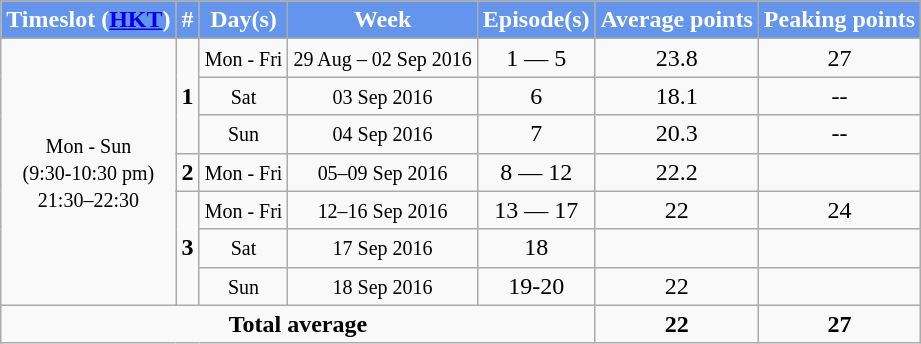<table class="wikitable" style="text-align:center;">
<tr style="background:cornflowerblue; color:white" align="center">
</tr>
<tr>
<th style="background:cornflowerblue; color:white" align="center">Timeslot (<a href='#'>HKT</a>)</th>
<th style="background:cornflowerblue; color:white" align="center">#</th>
<th style="background:cornflowerblue; color:white" align="center">Day(s)</th>
<th style="background:cornflowerblue; color:white" align="center">Week</th>
<th style="background:cornflowerblue; color:white" align="center">Episode(s)</th>
<th style="background:cornflowerblue; color:white" align="center">Average points</th>
<th style="background:cornflowerblue; color:white" align="center">Peaking points</th>
</tr>
<tr>
<td rowspan="7"><small>Mon - Sun<br>(9:30-10:30 pm)<br>21:30–22:30</small></td>
<td rowspan="3"><strong>1</strong></td>
<td><small>Mon - Fri</small></td>
<td><small>29 Aug – 02 Sep 2016</small></td>
<td>1 — 5</td>
<td>23.8</td>
<td>27</td>
</tr>
<tr>
<td><small>Sat</small></td>
<td><small>03 Sep 2016</small></td>
<td>6</td>
<td>18.1</td>
<td>--</td>
</tr>
<tr>
<td><small>Sun</small></td>
<td><small>04 Sep 2016</small></td>
<td>7</td>
<td>20.3</td>
<td>--</td>
</tr>
<tr>
<td><strong>2</strong></td>
<td><small>Mon - Fri</small></td>
<td><small>05–09 Sep 2016</small></td>
<td>8 — 12</td>
<td>22.2</td>
<td></td>
</tr>
<tr>
<td rowspan="3"><strong>3</strong></td>
<td><small>Mon - Fri</small></td>
<td><small>12–16 Sep 2016</small></td>
<td>13 — 17</td>
<td>22</td>
<td>24</td>
</tr>
<tr>
<td><small>Sat</small></td>
<td><small>17 Sep 2016</small></td>
<td>18</td>
<td></td>
<td></td>
</tr>
<tr>
<td><small>Sun</small></td>
<td><small>18 Sep 2016</small></td>
<td>19-20</td>
<td>22</td>
<td></td>
</tr>
<tr>
<td colspan="5"><strong>Total average</strong></td>
<td><strong>22 </strong></td>
<td><strong>27 </strong></td>
</tr>
</table>
